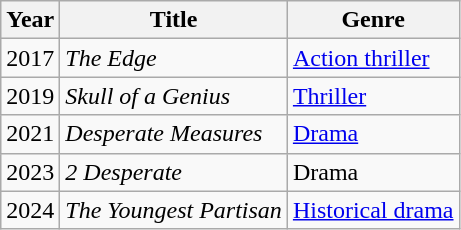<table class="wikitable">
<tr>
<th>Year</th>
<th>Title</th>
<th>Genre</th>
</tr>
<tr>
<td>2017</td>
<td><em>The Edge</em></td>
<td><a href='#'>Action thriller</a></td>
</tr>
<tr>
<td>2019</td>
<td><em>Skull of a Genius</em></td>
<td><a href='#'>Thriller</a></td>
</tr>
<tr>
<td>2021</td>
<td><em>Desperate Measures</em></td>
<td><a href='#'>Drama</a></td>
</tr>
<tr>
<td>2023</td>
<td><em>2 Desperate</em></td>
<td>Drama</td>
</tr>
<tr>
<td>2024</td>
<td><em>The Youngest Partisan</em></td>
<td><a href='#'>Historical drama</a></td>
</tr>
</table>
